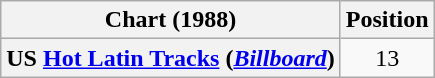<table class="wikitable plainrowheaders" style="text-align:center;">
<tr>
<th scope="col">Chart (1988)</th>
<th scope="col">Position</th>
</tr>
<tr>
<th scope="row">US <a href='#'>Hot Latin Tracks</a> (<em><a href='#'>Billboard</a></em>)</th>
<td style="text-align:center;">13</td>
</tr>
</table>
